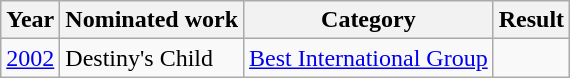<table class="wikitable">
<tr>
<th>Year</th>
<th>Nominated work</th>
<th>Category</th>
<th>Result</th>
</tr>
<tr>
<td><a href='#'>2002</a></td>
<td>Destiny's Child</td>
<td><a href='#'>Best International Group</a></td>
<td></td>
</tr>
</table>
